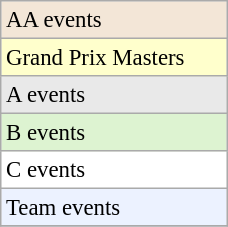<table class=wikitable style=font-size:95%;width:12%>
<tr style="background:#F3E6D7;">
<td>AA events</td>
</tr>
<tr style="background:#ffc;">
<td>Grand Prix Masters</td>
</tr>
<tr style="background:#E9E9E9;">
<td>A events</td>
</tr>
<tr style="background:#DDF3D1 ;">
<td>B events</td>
</tr>
<tr style="background:#FFFFFF;">
<td>C events</td>
</tr>
<tr style="background:#ECF2FF;">
<td>Team events</td>
</tr>
<tr>
</tr>
</table>
